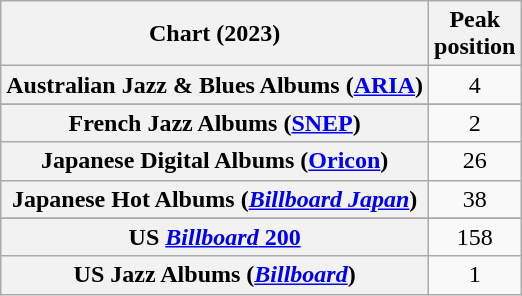<table class="wikitable sortable plainrowheaders" style="text-align:center">
<tr>
<th scope="col">Chart (2023)</th>
<th scope="col">Peak<br>position</th>
</tr>
<tr>
<th scope="row">Australian Jazz & Blues Albums (<a href='#'>ARIA</a>)</th>
<td>4</td>
</tr>
<tr>
</tr>
<tr>
<th scope="row">French Jazz Albums (<a href='#'>SNEP</a>)</th>
<td>2</td>
</tr>
<tr>
<th scope="row">Japanese Digital Albums (<a href='#'>Oricon</a>)</th>
<td>26</td>
</tr>
<tr>
<th scope="row">Japanese Hot Albums (<em><a href='#'>Billboard Japan</a></em>)</th>
<td>38</td>
</tr>
<tr>
</tr>
<tr>
</tr>
<tr>
</tr>
<tr>
</tr>
<tr>
<th scope="row">US <a href='#'><em>Billboard</em> 200</a></th>
<td>158</td>
</tr>
<tr>
<th scope="row">US Jazz Albums (<em><a href='#'>Billboard</a></em>)</th>
<td>1</td>
</tr>
</table>
